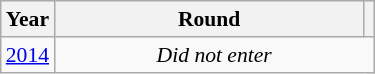<table class="wikitable" style="text-align: center; font-size:90%">
<tr>
<th>Year</th>
<th style="width:200px">Round</th>
<th></th>
</tr>
<tr>
<td><a href='#'>2014</a></td>
<td colspan="2"><em>Did not enter</em></td>
</tr>
</table>
